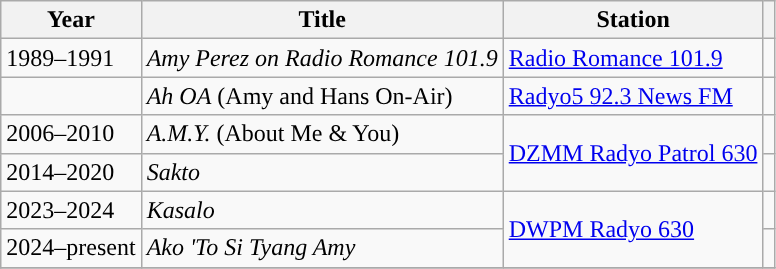<table class="wikitable">
<tr>
<th>Year</th>
<th>Title</th>
<th>Station</th>
<th></th>
</tr>
<tr>
<td>1989–1991</td>
<td><em>Amy Perez on Radio Romance 101.9</em></td>
<td><a href='#'>Radio Romance 101.9</a></td>
<td></td>
</tr>
<tr>
<td></td>
<td><em>Ah OA</em> (Amy and Hans On-Air)</td>
<td><a href='#'>Radyo5 92.3 News FM</a></td>
<td></td>
</tr>
<tr>
<td>2006–2010</td>
<td><em>A.M.Y.</em> (About Me & You)</td>
<td rowspan="2"><a href='#'>DZMM Radyo Patrol 630</a></td>
<td></td>
</tr>
<tr>
<td>2014–2020</td>
<td><em>Sakto</em></td>
<td></td>
</tr>
<tr>
<td>2023–2024</td>
<td><em>Kasalo</em></td>
<td rowspan="2"><a href='#'>DWPM Radyo 630</a></td>
<td></td>
</tr>
<tr>
<td>2024–present</td>
<td><em>Ako 'To Si Tyang Amy</em></td>
<td></td>
</tr>
<tr>
</tr>
</table>
